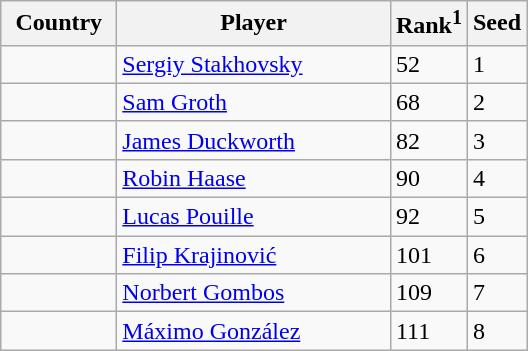<table class="sortable wikitable">
<tr>
<th width="70">Country</th>
<th width="175">Player</th>
<th>Rank<sup>1</sup></th>
<th>Seed</th>
</tr>
<tr>
<td></td>
<td><a href='#'>Sergiy Stakhovsky</a></td>
<td>52</td>
<td>1</td>
</tr>
<tr>
<td></td>
<td><a href='#'>Sam Groth</a></td>
<td>68</td>
<td>2</td>
</tr>
<tr>
<td></td>
<td><a href='#'>James Duckworth</a></td>
<td>82</td>
<td>3</td>
</tr>
<tr>
<td></td>
<td><a href='#'>Robin Haase</a></td>
<td>90</td>
<td>4</td>
</tr>
<tr>
<td></td>
<td><a href='#'>Lucas Pouille</a></td>
<td>92</td>
<td>5</td>
</tr>
<tr>
<td></td>
<td><a href='#'>Filip Krajinović</a></td>
<td>101</td>
<td>6</td>
</tr>
<tr>
<td></td>
<td><a href='#'>Norbert Gombos</a></td>
<td>109</td>
<td>7</td>
</tr>
<tr>
<td></td>
<td><a href='#'>Máximo González</a></td>
<td>111</td>
<td>8</td>
</tr>
</table>
